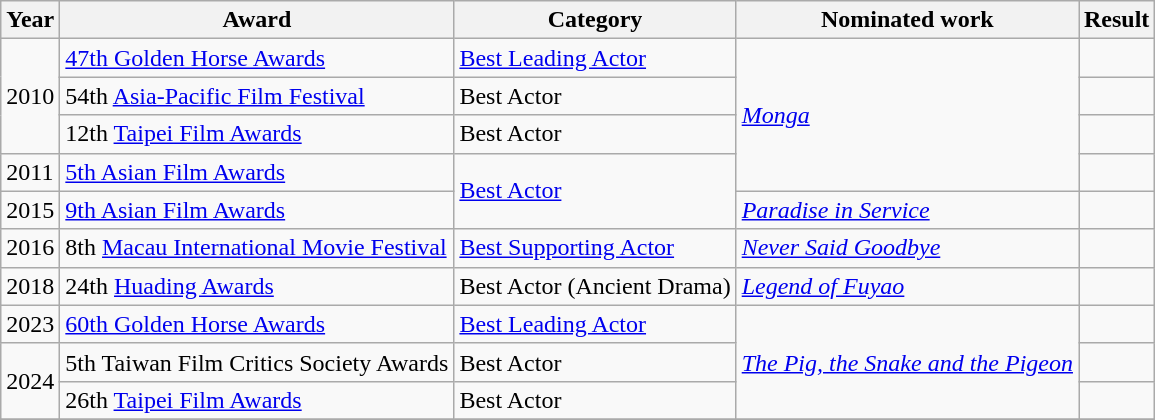<table class="wikitable sortable">
<tr>
<th>Year</th>
<th>Award</th>
<th>Category</th>
<th>Nominated work</th>
<th>Result</th>
</tr>
<tr>
<td rowspan=3>2010</td>
<td><a href='#'>47th Golden Horse Awards</a></td>
<td><a href='#'>Best Leading Actor</a></td>
<td rowspan=4><em><a href='#'>Monga</a></em></td>
<td></td>
</tr>
<tr>
<td>54th <a href='#'>Asia-Pacific Film Festival</a></td>
<td>Best Actor</td>
<td></td>
</tr>
<tr>
<td>12th <a href='#'>Taipei Film Awards</a></td>
<td>Best Actor</td>
<td></td>
</tr>
<tr>
<td>2011</td>
<td><a href='#'>5th Asian Film Awards</a></td>
<td rowspan=2><a href='#'>Best Actor</a></td>
<td></td>
</tr>
<tr>
<td>2015</td>
<td><a href='#'>9th Asian Film Awards</a></td>
<td><em><a href='#'>Paradise in Service</a></em></td>
<td></td>
</tr>
<tr>
<td>2016</td>
<td>8th <a href='#'>Macau International Movie Festival</a></td>
<td><a href='#'>Best Supporting Actor</a></td>
<td><em><a href='#'>Never Said Goodbye</a></em></td>
<td></td>
</tr>
<tr>
<td>2018</td>
<td>24th <a href='#'>Huading Awards</a></td>
<td>Best Actor (Ancient Drama)</td>
<td><em><a href='#'>Legend of Fuyao</a></em></td>
<td></td>
</tr>
<tr>
<td>2023</td>
<td><a href='#'>60th Golden Horse Awards</a></td>
<td><a href='#'>Best Leading Actor</a></td>
<td rowspan=3><em><a href='#'>The Pig, the Snake and the Pigeon</a></em></td>
<td></td>
</tr>
<tr>
<td rowspan=2>2024</td>
<td>5th Taiwan Film Critics Society Awards</td>
<td>Best Actor</td>
<td></td>
</tr>
<tr>
<td>26th <a href='#'>Taipei Film Awards</a></td>
<td>Best Actor</td>
<td></td>
</tr>
<tr>
</tr>
</table>
